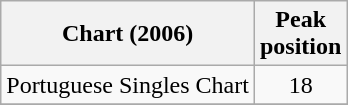<table class="wikitable">
<tr>
<th>Chart (2006)</th>
<th>Peak<br>position</th>
</tr>
<tr>
<td>Portuguese Singles Chart</td>
<td align="center">18</td>
</tr>
<tr>
</tr>
</table>
